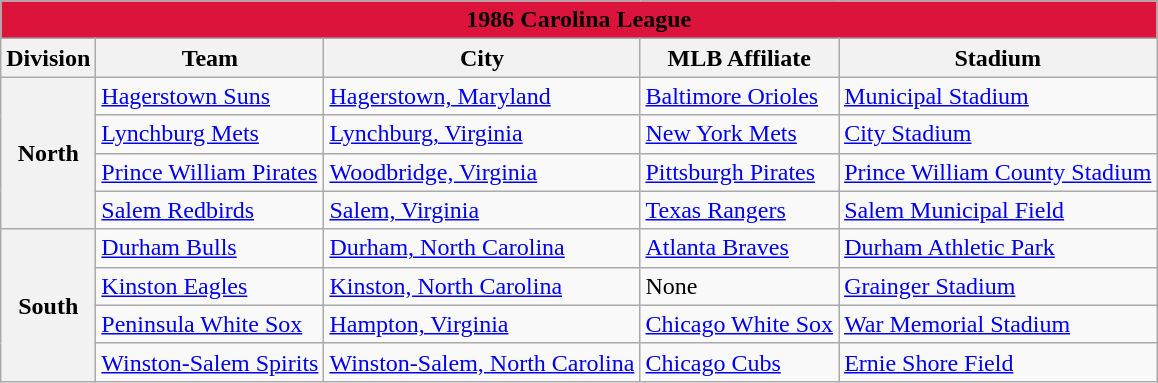<table class="wikitable" style="width:auto">
<tr>
<td bgcolor="#DC143C" align="center" colspan="7"><strong><span>1986 Carolina League</span></strong></td>
</tr>
<tr>
<th>Division</th>
<th>Team</th>
<th>City</th>
<th>MLB Affiliate</th>
<th>Stadium</th>
</tr>
<tr>
<th rowspan="4">North</th>
<td><a href='#'>Hagerstown Suns</a></td>
<td><a href='#'>Hagerstown, Maryland</a></td>
<td><a href='#'>Baltimore Orioles</a></td>
<td><a href='#'>Municipal Stadium</a></td>
</tr>
<tr>
<td><a href='#'>Lynchburg Mets</a></td>
<td><a href='#'>Lynchburg, Virginia</a></td>
<td><a href='#'>New York Mets</a></td>
<td><a href='#'>City Stadium</a></td>
</tr>
<tr>
<td><a href='#'>Prince William Pirates</a></td>
<td><a href='#'>Woodbridge, Virginia</a></td>
<td><a href='#'>Pittsburgh Pirates</a></td>
<td><a href='#'>Prince William County Stadium</a></td>
</tr>
<tr>
<td><a href='#'>Salem Redbirds</a></td>
<td><a href='#'>Salem, Virginia</a></td>
<td><a href='#'>Texas Rangers</a></td>
<td><a href='#'>Salem Municipal Field</a></td>
</tr>
<tr>
<th rowspan="4">South</th>
<td><a href='#'>Durham Bulls</a></td>
<td><a href='#'>Durham, North Carolina</a></td>
<td><a href='#'>Atlanta Braves</a></td>
<td><a href='#'>Durham Athletic Park</a></td>
</tr>
<tr>
<td><a href='#'>Kinston Eagles</a></td>
<td><a href='#'>Kinston, North Carolina</a></td>
<td>None</td>
<td><a href='#'>Grainger Stadium</a></td>
</tr>
<tr>
<td><a href='#'>Peninsula White Sox</a></td>
<td><a href='#'>Hampton, Virginia</a></td>
<td><a href='#'>Chicago White Sox</a></td>
<td><a href='#'>War Memorial Stadium</a></td>
</tr>
<tr>
<td><a href='#'>Winston-Salem Spirits</a></td>
<td><a href='#'>Winston-Salem, North Carolina</a></td>
<td><a href='#'>Chicago Cubs</a></td>
<td><a href='#'>Ernie Shore Field</a></td>
</tr>
</table>
